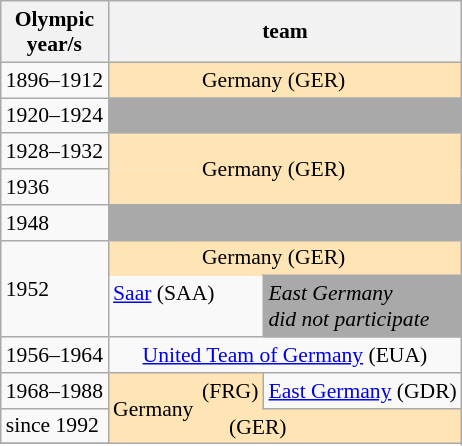<table class = wikitable style = text-align:left;font-size:90%>
<tr>
<th>Olympic<br>year/s</th>
<th colspan = 5>team</th>
</tr>
<tr>
<td>1896–1912</td>
<td colspan = 2 style = "text-align:right; border-style: none none none none; background:moccasin"></td>
<td colspan = 2 style = "border-style: none none none none; background:moccasin">Germany (GER)</td>
</tr>
<tr>
<td>1920–1924</td>
<td colspan = 4 style = text-align:center;background:darkgray></td>
</tr>
<tr>
<td>1928–1932</td>
<td colspan = 2 style = "text-align:right; border-style: none none none none; background:moccasin"></td>
<td colspan = 2 rowspan = 2 style = "border-style: none none none none; background:moccasin">Germany (GER)</td>
</tr>
<tr>
<td>1936</td>
<td colspan = 2 style = "text-align:right; border-style: none none none none; background:moccasin"></td>
</tr>
<tr>
<td>1948</td>
<td colspan = 4 style = text-align:center;background:darkgray></td>
</tr>
<tr>
<td rowspan = 2>1952</td>
<td colspan = 2 style = "text-align:right; border-style: none none none none; background:moccasin"></td>
<td colspan = 2 style = "border-style: none none none none; background:moccasin">Germany (GER)</td>
</tr>
<tr>
<td colspan = 3 style = "border-style: none none none none"> <a href='#'>Saar</a> (SAA)<br><br></td>
<td style = background:darkgray> <em>East Germany<br>did not participate</em></td>
</tr>
<tr>
<td>1956–1964</td>
<td colspan = 4 style = text-align:center> <a href='#'>United Team of Germany</a> (EUA)</td>
</tr>
<tr>
<td>1968–1988</td>
<td colspan = 2 rowspan = 2 style = "border-style: none none none none; background:moccasin"> Germany</td>
<td style = "border-style: none none none none; background:moccasin">(FRG)</td>
<td> <a href='#'>East Germany</a> (GDR)</td>
</tr>
<tr>
<td>since 1992</td>
<td colspan = 2 style = "border-style: none none none none; background:moccasin">     (GER)</td>
</tr>
<tr>
</tr>
</table>
